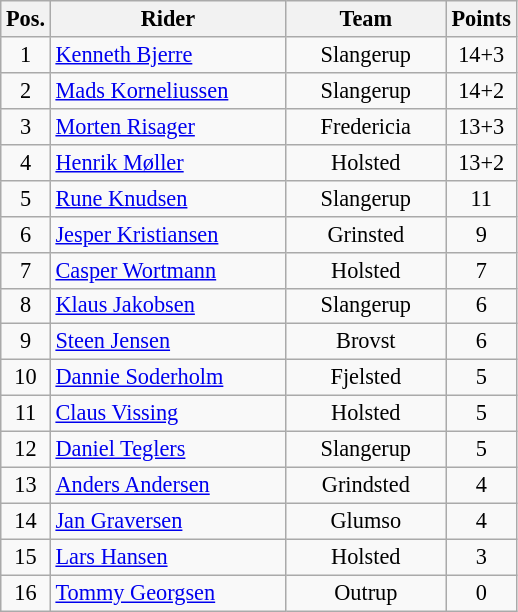<table class=wikitable style="font-size:93%;">
<tr>
<th width=25px>Pos.</th>
<th width=150px>Rider</th>
<th width=100px>Team</th>
<th width=40px>Points</th>
</tr>
<tr align=center>
<td>1</td>
<td align=left><a href='#'>Kenneth Bjerre</a></td>
<td>Slangerup</td>
<td>14+3</td>
</tr>
<tr align=center>
<td>2</td>
<td align=left><a href='#'>Mads Korneliussen</a></td>
<td>Slangerup</td>
<td>14+2</td>
</tr>
<tr align=center>
<td>3</td>
<td align=left><a href='#'>Morten Risager</a></td>
<td>Fredericia</td>
<td>13+3</td>
</tr>
<tr align=center>
<td>4</td>
<td align=left><a href='#'>Henrik Møller</a></td>
<td>Holsted</td>
<td>13+2</td>
</tr>
<tr align=center>
<td>5</td>
<td align=left><a href='#'>Rune Knudsen</a></td>
<td>Slangerup</td>
<td>11</td>
</tr>
<tr align=center>
<td>6</td>
<td align=left><a href='#'>Jesper Kristiansen</a></td>
<td>Grinsted</td>
<td>9</td>
</tr>
<tr align=center>
<td>7</td>
<td align=left><a href='#'>Casper Wortmann</a></td>
<td>Holsted</td>
<td>7</td>
</tr>
<tr align=center>
<td>8</td>
<td align=left><a href='#'>Klaus Jakobsen</a></td>
<td>Slangerup</td>
<td>6</td>
</tr>
<tr align=center>
<td>9</td>
<td align=left><a href='#'>Steen Jensen</a></td>
<td>Brovst</td>
<td>6</td>
</tr>
<tr align=center>
<td>10</td>
<td align=left><a href='#'>Dannie Soderholm</a></td>
<td>Fjelsted</td>
<td>5</td>
</tr>
<tr align=center>
<td>11</td>
<td align=left><a href='#'>Claus Vissing</a></td>
<td>Holsted</td>
<td>5</td>
</tr>
<tr align=center>
<td>12</td>
<td align=left><a href='#'>Daniel Teglers</a></td>
<td>Slangerup</td>
<td>5</td>
</tr>
<tr align=center>
<td>13</td>
<td align=left><a href='#'>Anders Andersen</a></td>
<td>Grindsted</td>
<td>4</td>
</tr>
<tr align=center>
<td>14</td>
<td align=left><a href='#'>Jan Graversen</a></td>
<td>Glumso</td>
<td>4</td>
</tr>
<tr align=center>
<td>15</td>
<td align=left><a href='#'>Lars Hansen</a></td>
<td>Holsted</td>
<td>3</td>
</tr>
<tr align=center>
<td>16</td>
<td align=left><a href='#'>Tommy Georgsen</a></td>
<td>Outrup</td>
<td>0</td>
</tr>
</table>
